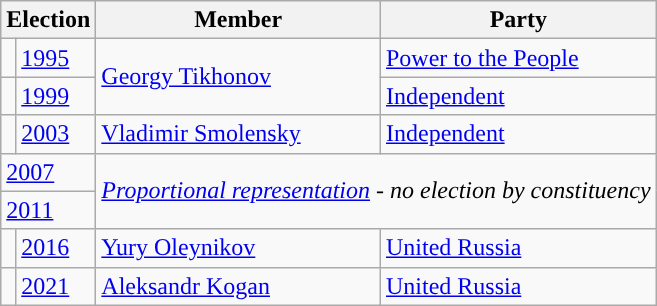<table class="wikitable">
<tr>
<th colspan="2">Election</th>
<th>Member</th>
<th>Party</th>
</tr>
<tr>
<td style="background-color:"></td>
<td><a href='#'>1995</a></td>
<td rowspan=2><a href='#'>Georgy Tikhonov</a></td>
<td><a href='#'>Power to the People</a></td>
</tr>
<tr>
<td style="background-color:"></td>
<td><a href='#'>1999</a></td>
<td><a href='#'>Independent</a></td>
</tr>
<tr>
<td style="background-color:"></td>
<td><a href='#'>2003</a></td>
<td><a href='#'>Vladimir Smolensky</a></td>
<td><a href='#'>Independent</a></td>
</tr>
<tr>
<td colspan=2><a href='#'>2007</a></td>
<td colspan=2 rowspan=2><em><a href='#'>Proportional representation</a> - no election by constituency</em></td>
</tr>
<tr>
<td colspan=2><a href='#'>2011</a></td>
</tr>
<tr>
<td style="background-color:"></td>
<td><a href='#'>2016</a></td>
<td><a href='#'>Yury Oleynikov</a></td>
<td><a href='#'>United Russia</a></td>
</tr>
<tr>
<td style="background-color:"></td>
<td><a href='#'>2021</a></td>
<td><a href='#'>Aleksandr Kogan</a></td>
<td><a href='#'>United Russia</a></td>
</tr>
</table>
